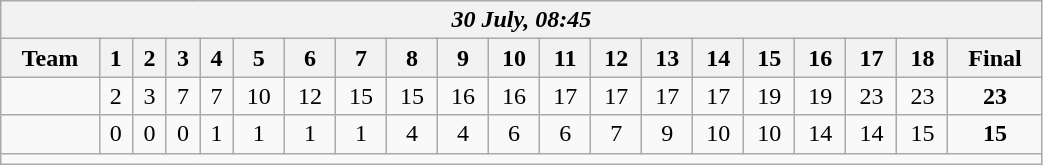<table class=wikitable style="text-align:center; width: 55%">
<tr>
<th colspan=20><em>30 July, 08:45</em></th>
</tr>
<tr>
<th>Team</th>
<th>1</th>
<th>2</th>
<th>3</th>
<th>4</th>
<th>5</th>
<th>6</th>
<th>7</th>
<th>8</th>
<th>9</th>
<th>10</th>
<th>11</th>
<th>12</th>
<th>13</th>
<th>14</th>
<th>15</th>
<th>16</th>
<th>17</th>
<th>18</th>
<th>Final</th>
</tr>
<tr>
<td align=left><strong></strong></td>
<td>2</td>
<td>3</td>
<td>7</td>
<td>7</td>
<td>10</td>
<td>12</td>
<td>15</td>
<td>15</td>
<td>16</td>
<td>16</td>
<td>17</td>
<td>17</td>
<td>17</td>
<td>17</td>
<td>19</td>
<td>19</td>
<td>23</td>
<td>23</td>
<td><strong>23</strong></td>
</tr>
<tr>
<td align=left></td>
<td>0</td>
<td>0</td>
<td>0</td>
<td>1</td>
<td>1</td>
<td>1</td>
<td>1</td>
<td>4</td>
<td>4</td>
<td>6</td>
<td>6</td>
<td>7</td>
<td>9</td>
<td>10</td>
<td>10</td>
<td>14</td>
<td>14</td>
<td>15</td>
<td><strong>15</strong></td>
</tr>
<tr>
<td colspan=20></td>
</tr>
</table>
